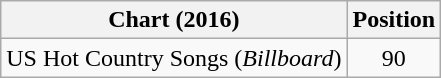<table class="wikitable">
<tr>
<th>Chart (2016)</th>
<th>Position</th>
</tr>
<tr>
<td>US Hot Country Songs (<em>Billboard</em>)</td>
<td align="center">90</td>
</tr>
</table>
